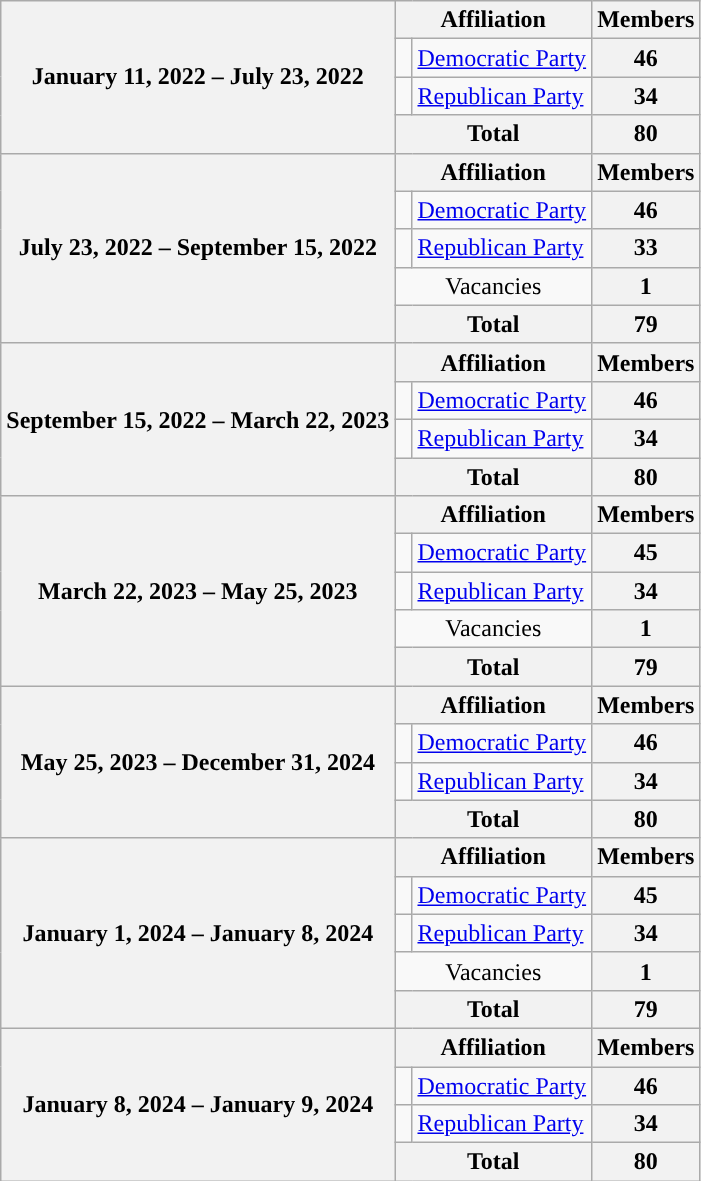<table class="wikitable">
<tr>
<th rowspan=4>January 11, 2022 – July 23, 2022</th>
<th colspan=2>Affiliation</th>
<th>Members</th>
</tr>
<tr>
<td style="background-color:"> </td>
<td><a href='#'>Democratic Party</a></td>
<th style="text-align:center;">46</th>
</tr>
<tr>
<td style="background-color:"> </td>
<td><a href='#'>Republican Party</a></td>
<th style="text-align:center;">34</th>
</tr>
<tr>
<th colspan=2 style="text-align:center;">Total</th>
<th style="text-align:center;">80</th>
</tr>
<tr>
<th rowspan=5>July 23, 2022 – September 15, 2022</th>
<th colspan=2>Affiliation</th>
<th>Members</th>
</tr>
<tr>
<td style="background-color:"> </td>
<td><a href='#'>Democratic Party</a></td>
<th style="text-align:center;">46</th>
</tr>
<tr>
<td style="background-color:"> </td>
<td><a href='#'>Republican Party</a></td>
<th style="text-align:center;">33</th>
</tr>
<tr>
<td colspan=2 style="text-align:center;">Vacancies</td>
<th>1</th>
</tr>
<tr>
<th colspan=2 style="text-align:center;">Total</th>
<th style="text-align:center;">79</th>
</tr>
<tr>
<th rowspan=4>September 15, 2022 – March 22, 2023</th>
<th colspan=2>Affiliation</th>
<th>Members</th>
</tr>
<tr>
<td style="background-color:"> </td>
<td><a href='#'>Democratic Party</a></td>
<th style="text-align:center;">46</th>
</tr>
<tr>
<td style="background-color:"> </td>
<td><a href='#'>Republican Party</a></td>
<th style="text-align:center;">34</th>
</tr>
<tr>
<th colspan=2 style="text-align:center;">Total</th>
<th style="text-align:center;">80</th>
</tr>
<tr>
<th rowspan=5>March 22, 2023 – May 25, 2023</th>
<th colspan=2>Affiliation</th>
<th>Members</th>
</tr>
<tr>
<td style="background-color:"> </td>
<td><a href='#'>Democratic Party</a></td>
<th style="text-align:center;">45</th>
</tr>
<tr>
<td style="background-color:"> </td>
<td><a href='#'>Republican Party</a></td>
<th style="text-align:center;">34</th>
</tr>
<tr>
<td colspan=2 style="text-align:center;">Vacancies</td>
<th>1</th>
</tr>
<tr>
<th colspan=2 style="text-align:center;">Total</th>
<th style="text-align:center;">79</th>
</tr>
<tr>
<th rowspan=4>May 25, 2023 – December 31, 2024</th>
<th colspan=2>Affiliation</th>
<th>Members</th>
</tr>
<tr>
<td style="background-color:"> </td>
<td><a href='#'>Democratic Party</a></td>
<th style="text-align:center;">46</th>
</tr>
<tr>
<td style="background-color:"> </td>
<td><a href='#'>Republican Party</a></td>
<th style="text-align:center;">34</th>
</tr>
<tr>
<th colspan=2 style="text-align:center;">Total</th>
<th style="text-align:center;">80</th>
</tr>
<tr>
<th rowspan=5>January 1, 2024 – January 8, 2024</th>
<th colspan=2>Affiliation</th>
<th>Members</th>
</tr>
<tr>
<td style="background-color:"> </td>
<td><a href='#'>Democratic Party</a></td>
<th style="text-align:center;">45</th>
</tr>
<tr>
<td style="background-color:"> </td>
<td><a href='#'>Republican Party</a></td>
<th style="text-align:center;">34</th>
</tr>
<tr>
<td colspan=2 style="text-align:center;">Vacancies</td>
<th>1</th>
</tr>
<tr>
<th colspan=2 style="text-align:center;">Total</th>
<th style="text-align:center;">79</th>
</tr>
<tr>
<th rowspan=5>January 8, 2024 – January 9, 2024</th>
<th colspan=2>Affiliation</th>
<th>Members</th>
</tr>
<tr>
<td style="background-color:"> </td>
<td><a href='#'>Democratic Party</a></td>
<th style="text-align:center;">46</th>
</tr>
<tr>
<td style="background-color:"> </td>
<td><a href='#'>Republican Party</a></td>
<th style="text-align:center;">34</th>
</tr>
<tr>
<th colspan=2 style="text-align:center;">Total</th>
<th style="text-align:center;">80</th>
</tr>
</table>
